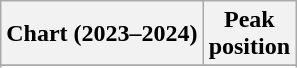<table class="wikitable sortable plainrowheaders" style="text-align:center">
<tr>
<th scope="col">Chart (2023–2024)</th>
<th scope="col">Peak<br>position</th>
</tr>
<tr>
</tr>
<tr>
</tr>
<tr>
</tr>
<tr>
</tr>
</table>
